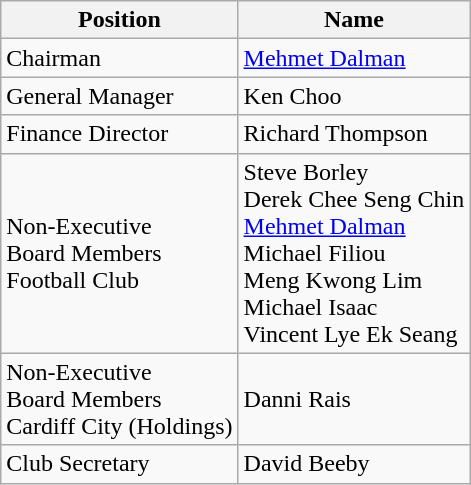<table class="wikitable" style="text-align: left">
<tr>
<th>Position</th>
<th>Name</th>
</tr>
<tr>
<td>Chairman</td>
<td> <a href='#'>Mehmet Dalman</a></td>
</tr>
<tr>
<td>General Manager</td>
<td> Ken Choo</td>
</tr>
<tr>
<td>Finance Director</td>
<td> Richard Thompson</td>
</tr>
<tr>
<td>Non-Executive<br>Board Members<br>Football Club </td>
<td> Steve Borley<br> Derek Chee Seng Chin<br> <a href='#'>Mehmet Dalman</a><br> Michael Filiou<br> Meng Kwong Lim<br> Michael Isaac<br> Vincent Lye Ek Seang<br></td>
</tr>
<tr>
<td>Non-Executive<br>Board Members<br>Cardiff City (Holdings) </td>
<td> Danni Rais</td>
</tr>
<tr>
<td>Club Secretary<br></td>
<td> David Beeby</td>
</tr>
</table>
